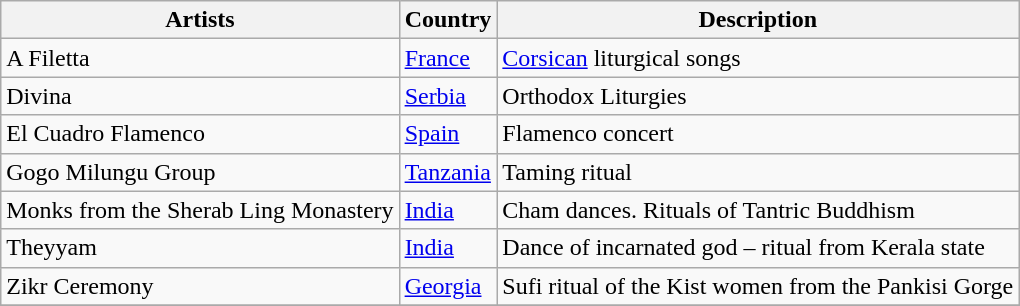<table class="wikitable">
<tr>
<th>Artists</th>
<th>Country</th>
<th>Description</th>
</tr>
<tr>
<td>A Filetta</td>
<td><a href='#'>France</a></td>
<td><a href='#'>Corsican</a> liturgical songs</td>
</tr>
<tr>
<td>Divina</td>
<td><a href='#'>Serbia</a></td>
<td>Orthodox Liturgies</td>
</tr>
<tr>
<td>El Cuadro Flamenco</td>
<td><a href='#'>Spain</a></td>
<td>Flamenco concert</td>
</tr>
<tr>
<td>Gogo Milungu Group</td>
<td><a href='#'>Tanzania</a></td>
<td>Taming ritual</td>
</tr>
<tr>
<td>Monks from the Sherab Ling Monastery</td>
<td><a href='#'>India</a></td>
<td>Cham dances. Rituals of Tantric Buddhism</td>
</tr>
<tr>
<td>Theyyam</td>
<td><a href='#'>India</a></td>
<td>Dance of incarnated god – ritual from Kerala state</td>
</tr>
<tr>
<td>Zikr Ceremony</td>
<td><a href='#'>Georgia</a></td>
<td>Sufi ritual of the Kist women from the Pankisi Gorge</td>
</tr>
<tr>
</tr>
</table>
